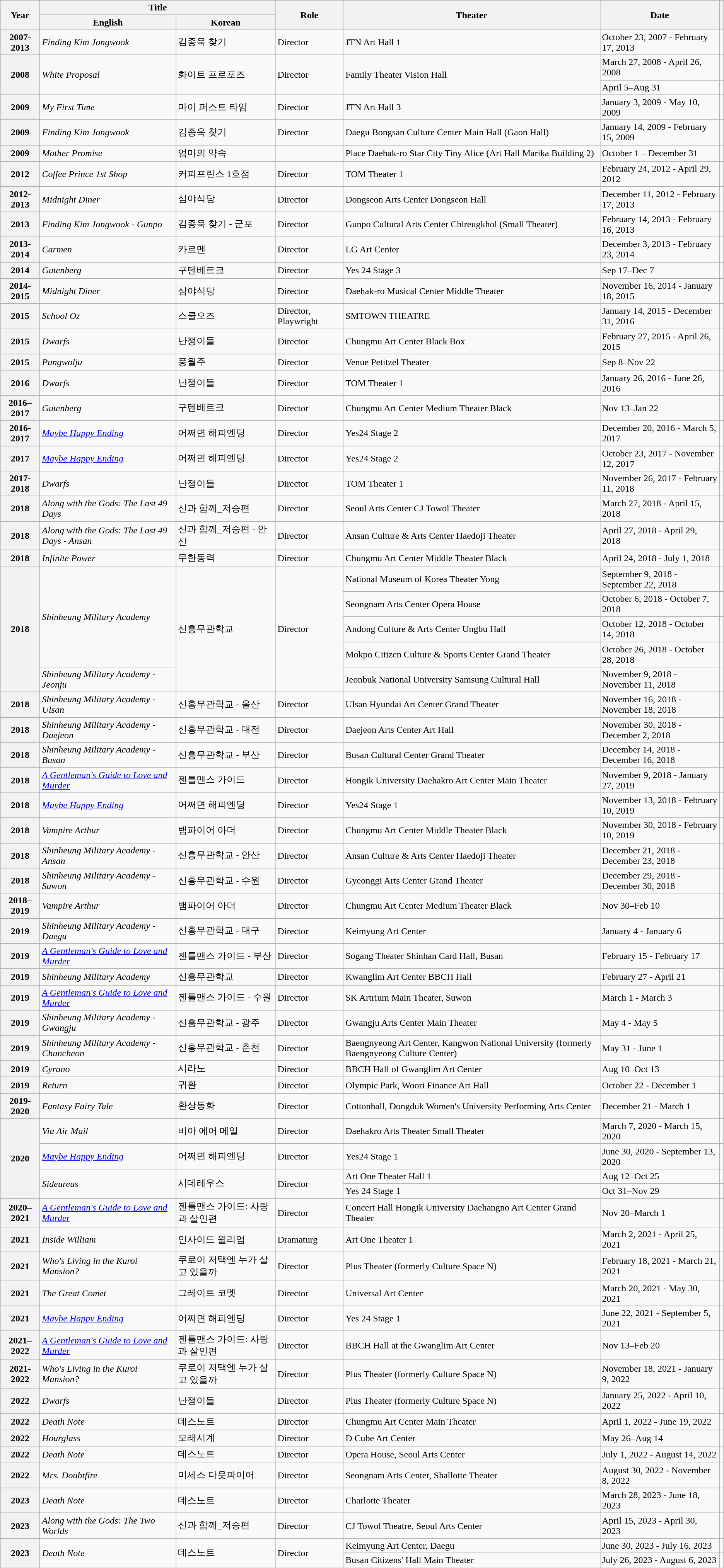<table class="wikitable sortable plainrowheaders">
<tr>
<th rowspan="2" scope="col">Year</th>
<th colspan="2" scope="col">Title</th>
<th rowspan="2" scope="col">Role</th>
<th rowspan="2" scope="col">Theater</th>
<th rowspan="2" scope="col" class="sortable">Date</th>
<th rowspan="2" scope="col" class="unsortable"></th>
</tr>
<tr>
<th>English</th>
<th>Korean</th>
</tr>
<tr>
<th scope="row">2007-2013</th>
<td><em>Finding Kim Jongwook</em></td>
<td>김종욱 찾기</td>
<td>Director</td>
<td>JTN Art Hall 1</td>
<td>October 23, 2007 - February 17, 2013</td>
<td></td>
</tr>
<tr>
<th rowspan="2" scope="row">2008</th>
<td rowspan="2"><em>White Proposal</em></td>
<td rowspan="2">화이트 프로포즈</td>
<td rowspan="2">Director</td>
<td rowspan="2">Family Theater Vision Hall</td>
<td>March 27, 2008 - April 26, 2008</td>
<td></td>
</tr>
<tr>
<td>April 5–Aug 31</td>
<td></td>
</tr>
<tr>
<th scope="row">2009</th>
<td><em>My First Time</em></td>
<td>마이 퍼스트 타임</td>
<td>Director</td>
<td>JTN Art Hall 3</td>
<td>January 3, 2009 - May 10, 2009</td>
<td></td>
</tr>
<tr>
<th scope="row">2009</th>
<td><em>Finding Kim Jongwook</em></td>
<td>김종욱 찾기</td>
<td>Director</td>
<td>Daegu Bongsan Culture Center Main Hall (Gaon Hall)</td>
<td>January 14, 2009 - February 15, 2009</td>
<td></td>
</tr>
<tr>
<th scope="row">2009</th>
<td><em>Mother Promise</em></td>
<td>엄마의 약속</td>
<td></td>
<td>Place	Daehak-ro Star City Tiny Alice (Art Hall Marika Building 2)</td>
<td>October 1 – December 31</td>
<td></td>
</tr>
<tr>
<th scope="row">2012</th>
<td><em>Coffee Prince 1st Shop</em></td>
<td>커피프린스 1호점</td>
<td>Director</td>
<td>TOM Theater 1</td>
<td>February 24, 2012 - April 29, 2012</td>
<td></td>
</tr>
<tr>
<th scope="row">2012-2013</th>
<td><em>Midnight Diner</em></td>
<td>심야식당</td>
<td>Director</td>
<td>Dongseon Arts Center Dongseon Hall</td>
<td>December 11, 2012 - February 17, 2013</td>
<td></td>
</tr>
<tr>
<th scope="row">2013</th>
<td><em>Finding Kim Jongwook - Gunpo</em></td>
<td>김종욱 찾기 - 군포</td>
<td>Director</td>
<td>Gunpo Cultural Arts Center Chireugkhol (Small Theater)</td>
<td>February 14, 2013 - February 16, 2013</td>
<td></td>
</tr>
<tr>
<th scope="row">2013-2014</th>
<td><em>Carmen</em></td>
<td>카르멘</td>
<td>Director</td>
<td>LG Art Center</td>
<td>December 3, 2013 - February 23, 2014</td>
<td></td>
</tr>
<tr>
<th scope="row">2014</th>
<td><em>Gutenberg</em></td>
<td>구텐베르크</td>
<td>Director</td>
<td>Yes 24 Stage 3</td>
<td>Sep 17–Dec 7</td>
<td></td>
</tr>
<tr>
<th scope="row">2014-2015</th>
<td><em>Midnight Diner</em></td>
<td>심야식당</td>
<td>Director</td>
<td>Daehak-ro Musical Center Middle Theater</td>
<td>November 16, 2014 - January 18, 2015</td>
<td></td>
</tr>
<tr>
<th scope="row">2015</th>
<td><em>School Oz</em></td>
<td>스쿨오즈</td>
<td>Director, Playwright</td>
<td>SMTOWN THEATRE</td>
<td>January 14, 2015 - December 31, 2016</td>
<td></td>
</tr>
<tr>
<th scope="row">2015</th>
<td><em>Dwarfs</em></td>
<td>난쟁이들</td>
<td>Director</td>
<td>Chungmu Art Center Black Box</td>
<td>February 27, 2015 - April 26, 2015</td>
<td></td>
</tr>
<tr>
<th scope="row">2015</th>
<td><em>Pungwolju</em></td>
<td>풍월주</td>
<td>Director</td>
<td>Venue Petitzel Theater</td>
<td>Sep 8–Nov 22</td>
<td></td>
</tr>
<tr>
<th scope="row">2016</th>
<td><em>Dwarfs</em></td>
<td>난쟁이들</td>
<td>Director</td>
<td>TOM Theater 1</td>
<td>January 26, 2016 - June 26, 2016</td>
<td></td>
</tr>
<tr>
<th scope="row">2016–2017</th>
<td><em>Gutenberg</em></td>
<td>구텐베르크</td>
<td>Director</td>
<td>Chungmu Art Center Medium Theater Black</td>
<td>Nov 13–Jan 22</td>
<td></td>
</tr>
<tr>
<th scope="row">2016-2017</th>
<td><em><a href='#'>Maybe Happy Ending</a></em></td>
<td>어쩌면 해피엔딩</td>
<td>Director</td>
<td>Yes24 Stage 2</td>
<td>December 20, 2016 - March 5, 2017</td>
<td></td>
</tr>
<tr>
<th scope="row">2017</th>
<td><em><a href='#'>Maybe Happy Ending</a></em></td>
<td>어쩌면 해피엔딩</td>
<td>Director</td>
<td>Yes24 Stage 2</td>
<td>October 23, 2017 - November 12, 2017</td>
<td></td>
</tr>
<tr>
<th scope="row">2017-2018</th>
<td><em>Dwarfs</em></td>
<td>난쟁이들</td>
<td>Director</td>
<td>TOM Theater 1</td>
<td>November 26, 2017 - February 11, 2018</td>
<td></td>
</tr>
<tr>
<th scope="row">2018</th>
<td><em>Along with the Gods: The Last 49 Days</em></td>
<td>신과 함께_저승편</td>
<td>Director</td>
<td>Seoul Arts Center CJ Towol Theater</td>
<td>March 27, 2018 - April 15, 2018</td>
<td></td>
</tr>
<tr>
<th scope="row">2018</th>
<td><em>Along with the Gods: The Last 49 Days - Ansan</em></td>
<td>신과 함께_저승편 - 안산</td>
<td>Director</td>
<td>Ansan Culture & Arts Center Haedoji Theater</td>
<td>April 27, 2018 - April 29, 2018</td>
<td></td>
</tr>
<tr>
<th scope="row">2018</th>
<td><em>Infinite Power</em></td>
<td>무한동력</td>
<td>Director</td>
<td>Chungmu Art Center Middle Theater Black</td>
<td>April 24, 2018 - July 1, 2018</td>
<td></td>
</tr>
<tr>
<th rowspan="5" scope="row">2018</th>
<td rowspan="4"><em>Shinheung Military Academy</em></td>
<td rowspan="5">신흥무관학교</td>
<td rowspan="5">Director</td>
<td>National Museum of Korea Theater Yong</td>
<td>September 9, 2018 - September 22, 2018</td>
<td></td>
</tr>
<tr>
<td>Seongnam Arts Center Opera House</td>
<td>October 6, 2018 - October 7, 2018</td>
<td></td>
</tr>
<tr>
<td>Andong Culture & Arts Center Ungbu Hall</td>
<td>October 12, 2018 - October 14, 2018</td>
<td></td>
</tr>
<tr>
<td>Mokpo Citizen Culture & Sports Center Grand Theater</td>
<td>October 26, 2018 - October 28, 2018</td>
<td></td>
</tr>
<tr>
<td><em>Shinheung Military Academy - Jeonju</em></td>
<td>Jeonbuk National University Samsung Cultural Hall</td>
<td>November 9, 2018 - November 11, 2018</td>
<td></td>
</tr>
<tr>
<th scope="row">2018</th>
<td><em>Shinheung Military Academy - Ulsan</em></td>
<td>신흥무관학교 - 울산</td>
<td>Director</td>
<td>Ulsan Hyundai Art Center Grand Theater</td>
<td>November 16, 2018 - November 18, 2018</td>
<td></td>
</tr>
<tr>
<th scope="row">2018</th>
<td><em>Shinheung Military Academy - Daejeon</em></td>
<td>신흥무관학교 - 대전</td>
<td>Director</td>
<td>Daejeon Arts Center Art Hall</td>
<td>November 30, 2018 - December 2, 2018</td>
<td></td>
</tr>
<tr>
<th scope="row">2018</th>
<td><em>Shinheung Military Academy - Busan</em></td>
<td>신흥무관학교 - 부산</td>
<td>Director</td>
<td>Busan Cultural Center Grand Theater</td>
<td>December 14, 2018 - December 16, 2018</td>
<td></td>
</tr>
<tr>
<th scope="row">2018</th>
<td><em><a href='#'>A Gentleman's Guide to Love and Murder</a></em></td>
<td>젠틀맨스 가이드</td>
<td>Director</td>
<td>Hongik University Daehakro Art Center Main Theater</td>
<td>November 9, 2018 - January 27, 2019</td>
<td></td>
</tr>
<tr>
<th scope="row">2018</th>
<td><em><a href='#'>Maybe Happy Ending</a></em></td>
<td>어쩌면 해피엔딩</td>
<td>Director</td>
<td>Yes24 Stage 1</td>
<td>November 13, 2018 - February 10, 2019</td>
<td></td>
</tr>
<tr>
<th scope="row">2018</th>
<td><em>Vampire Arthur</em></td>
<td>뱀파이어 아더</td>
<td>Director</td>
<td>Chungmu Art Center Middle Theater Black</td>
<td>November 30, 2018 - February 10, 2019</td>
<td></td>
</tr>
<tr>
<th scope="row">2018</th>
<td><em>Shinheung Military Academy - Ansan</em></td>
<td>신흥무관학교 - 안산</td>
<td>Director</td>
<td>Ansan Culture & Arts Center Haedoji Theater</td>
<td>December 21, 2018 - December 23, 2018</td>
<td></td>
</tr>
<tr>
<th scope="row">2018</th>
<td><em>Shinheung Military Academy - Suwon</em></td>
<td>신흥무관학교 - 수원</td>
<td>Director</td>
<td>Gyeonggi Arts Center Grand Theater</td>
<td>December 29, 2018 - December 30, 2018</td>
<td></td>
</tr>
<tr>
<th scope="row">2018–2019</th>
<td><em>Vampire Arthur</em></td>
<td>뱀파이어 아더</td>
<td>Director</td>
<td>Chungmu Art Center Medium Theater Black</td>
<td>Nov 30–Feb 10</td>
<td></td>
</tr>
<tr>
<th scope="row">2019</th>
<td><em>Shinheung Military Academy - Daegu</em></td>
<td>신흥무관학교 - 대구</td>
<td>Director</td>
<td>Keimyung Art Center</td>
<td>January 4 - January 6</td>
<td></td>
</tr>
<tr>
<th scope="row">2019</th>
<td><em><a href='#'>A Gentleman's Guide to Love and Murder</a></em></td>
<td>젠틀맨스 가이드 - 부산</td>
<td>Director</td>
<td>Sogang Theater Shinhan Card Hall, Busan</td>
<td>February 15 - February 17</td>
<td></td>
</tr>
<tr>
<th scope="row">2019</th>
<td><em>Shinheung Military Academy</em></td>
<td>신흥무관학교</td>
<td>Director</td>
<td>Kwanglim Art Center BBCH Hall</td>
<td>February 27 - April 21</td>
<td></td>
</tr>
<tr>
<th scope="row">2019</th>
<td><em><a href='#'>A Gentleman's Guide to Love and Murder</a></em></td>
<td>젠틀맨스 가이드 - 수원</td>
<td>Director</td>
<td>SK Artrium Main Theater, Suwon</td>
<td>March 1 - March 3</td>
<td></td>
</tr>
<tr>
<th scope="row">2019</th>
<td><em>Shinheung Military Academy - Gwangju</em></td>
<td>신흥무관학교 - 광주</td>
<td>Director</td>
<td>Gwangju Arts Center Main Theater</td>
<td>May 4 - May 5</td>
<td></td>
</tr>
<tr>
<th scope="row">2019</th>
<td><em>Shinheung Military Academy - Chuncheon</em></td>
<td>신흥무관학교 - 춘천</td>
<td>Director</td>
<td>Baengnyeong Art Center, Kangwon National University (formerly Baengnyeong Culture Center)</td>
<td>May 31 - June 1</td>
<td></td>
</tr>
<tr>
<th scope="row">2019</th>
<td><em>Cyrano</em></td>
<td>시라노</td>
<td>Director</td>
<td>BBCH Hall of Gwanglim Art Center</td>
<td>Aug 10–Oct 13</td>
<td></td>
</tr>
<tr>
<th scope="row">2019</th>
<td><em>Return</em></td>
<td>귀환</td>
<td>Director</td>
<td>Olympic Park, Woori Finance Art Hall</td>
<td>October 22 - December 1</td>
<td></td>
</tr>
<tr>
<th scope="row">2019-2020</th>
<td><em>Fantasy Fairy Tale</em></td>
<td>환상동화</td>
<td>Director</td>
<td>Cottonhall, Dongduk Women's University Performing Arts Center</td>
<td>December 21 - March 1</td>
<td></td>
</tr>
<tr>
<th rowspan="4" scope="row">2020</th>
<td><em>Via Air Mail</em></td>
<td>비아 에어 메일</td>
<td>Director</td>
<td>Daehakro Arts Theater Small Theater</td>
<td>March 7, 2020 - March 15, 2020</td>
<td></td>
</tr>
<tr>
<td><em><a href='#'>Maybe Happy Ending</a></em></td>
<td>어쩌면 해피엔딩</td>
<td>Director</td>
<td>Yes24 Stage 1</td>
<td>June 30, 2020 - September 13, 2020</td>
<td></td>
</tr>
<tr>
<td rowspan="2"><em>Sideureus</em></td>
<td rowspan="2">시데레우스</td>
<td rowspan="2">Director</td>
<td>Art One Theater Hall 1</td>
<td>Aug 12–Oct 25</td>
<td></td>
</tr>
<tr>
<td>Yes 24 Stage 1</td>
<td>Oct 31–Nov 29</td>
<td></td>
</tr>
<tr>
<th scope="row">2020–2021</th>
<td><em><a href='#'>A Gentleman's Guide to Love and Murder</a></em></td>
<td>젠틀맨스 가이드: 사랑과 살인편</td>
<td>Director</td>
<td>Concert Hall Hongik University Daehangno Art Center Grand Theater</td>
<td>Nov 20–March 1</td>
<td></td>
</tr>
<tr>
<th scope="row">2021</th>
<td><em>Inside William</em></td>
<td>인사이드 윌리엄</td>
<td>Dramaturg</td>
<td>Art One Theater 1</td>
<td>March 2, 2021 - April 25, 2021</td>
<td></td>
</tr>
<tr>
<th scope="row">2021</th>
<td><em>Who's Living in the Kuroi Mansion?</em></td>
<td>쿠로이 저택엔 누가 살고 있을까</td>
<td>Director</td>
<td>Plus Theater (formerly Culture Space N)</td>
<td>February 18, 2021 - March 21, 2021</td>
<td></td>
</tr>
<tr>
<th scope="row">2021</th>
<td><em>The Great Comet</em></td>
<td>그레이트 코멧</td>
<td>Director</td>
<td>Universal Art Center</td>
<td>March 20, 2021 - May 30, 2021</td>
<td></td>
</tr>
<tr>
<th scope="row">2021</th>
<td><em><a href='#'>Maybe Happy Ending</a></em></td>
<td>어쩌면 해피엔딩</td>
<td>Director</td>
<td>Yes 24 Stage 1</td>
<td>June 22, 2021 - September 5, 2021</td>
<td></td>
</tr>
<tr>
<th scope="row">2021–2022</th>
<td><em><a href='#'>A Gentleman's Guide to Love and Murder</a></em></td>
<td>젠틀맨스 가이드: 사랑과 살인편</td>
<td>Director</td>
<td>BBCH Hall at the Gwanglim Art Center</td>
<td>Nov 13–Feb 20</td>
<td></td>
</tr>
<tr>
<th scope="row">2021-2022</th>
<td><em>Who's Living in the Kuroi Mansion?</em></td>
<td>쿠로이 저택엔 누가 살고 있을까</td>
<td>Director</td>
<td>Plus Theater (formerly Culture Space N)</td>
<td>November 18, 2021 - January 9, 2022</td>
<td></td>
</tr>
<tr>
<th scope="row">2022</th>
<td><em>Dwarfs</em></td>
<td>난쟁이들</td>
<td>Director</td>
<td>Plus Theater (formerly Culture Space N)</td>
<td>January 25, 2022 - April 10, 2022</td>
<td></td>
</tr>
<tr>
<th scope="row">2022</th>
<td><em>Death Note</em></td>
<td>데스노트</td>
<td>Director</td>
<td>Chungmu Art Center Main Theater</td>
<td>April 1, 2022 - June 19, 2022</td>
<td></td>
</tr>
<tr>
<th scope="row">2022</th>
<td><em>Hourglass</em></td>
<td>모래시계</td>
<td>Director</td>
<td>D Cube Art Center</td>
<td>May 26–Aug 14</td>
<td></td>
</tr>
<tr>
<th scope="row">2022</th>
<td><em>Death Note</em></td>
<td>데스노트</td>
<td>Director</td>
<td>Opera House, Seoul Arts Center</td>
<td>July 1, 2022 - August 14, 2022</td>
<td></td>
</tr>
<tr>
<th scope="row">2022</th>
<td><em>Mrs. Doubtfire</em></td>
<td>미세스 다웃파이어</td>
<td>Director</td>
<td>Seongnam Arts Center, Shallotte Theater</td>
<td>August 30, 2022 - November 8, 2022</td>
<td></td>
</tr>
<tr>
<th scope="row">2023</th>
<td><em>Death Note</em></td>
<td>데스노트</td>
<td>Director</td>
<td>Charlotte Theater</td>
<td>March 28, 2023 - June 18, 2023</td>
<td></td>
</tr>
<tr>
<th scope="row">2023</th>
<td><em>Along with the Gods: The Two Worlds</em></td>
<td>신과 함께_저승편</td>
<td>Director</td>
<td>CJ Towol Theatre, Seoul Arts Center</td>
<td>April 15, 2023 - April 30, 2023</td>
<td></td>
</tr>
<tr>
<th rowspan="2" scope="row">2023</th>
<td rowspan="2"><em>Death Note</em></td>
<td rowspan="2">데스노트</td>
<td rowspan="2">Director</td>
<td>Keimyung Art Center, Daegu</td>
<td>June 30, 2023 - July 16, 2023</td>
<td></td>
</tr>
<tr>
<td>Busan Citizens' Hall Main Theater</td>
<td>July 26, 2023 - August 6, 2023</td>
<td></td>
</tr>
</table>
